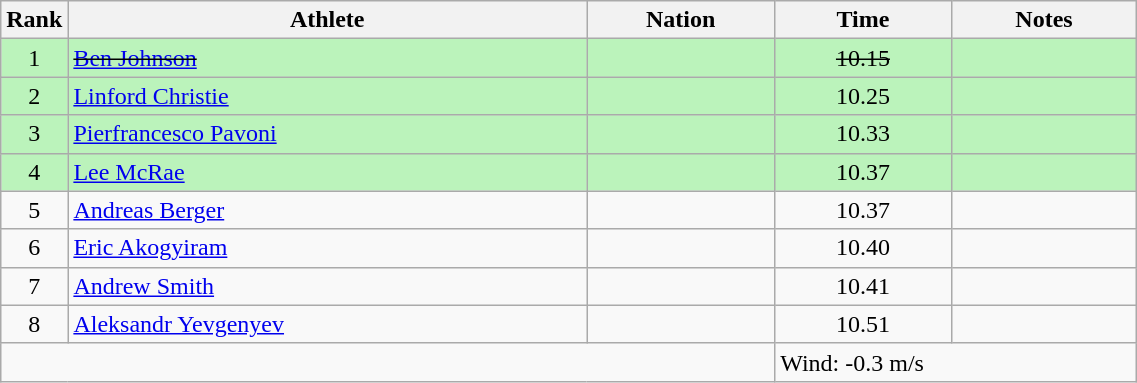<table class="wikitable sortable" style="text-align:center;width: 60%;">
<tr>
<th scope="col" style="width: 10px;">Rank</th>
<th scope="col">Athlete</th>
<th scope="col">Nation</th>
<th scope="col">Time</th>
<th scope="col">Notes</th>
</tr>
<tr bgcolor=bbf3bb>
<td>1</td>
<td align=left><s><a href='#'>Ben Johnson</a></s></td>
<td align=left><s></s></td>
<td><s>10.15</s></td>
<td></td>
</tr>
<tr bgcolor=bbf3bb>
<td>2</td>
<td align=left><a href='#'>Linford Christie</a></td>
<td align=left></td>
<td>10.25</td>
<td></td>
</tr>
<tr bgcolor=bbf3bb>
<td>3</td>
<td align=left><a href='#'>Pierfrancesco Pavoni</a></td>
<td align=left></td>
<td>10.33</td>
<td></td>
</tr>
<tr bgcolor=bbf3bb>
<td>4</td>
<td align=left><a href='#'>Lee McRae</a></td>
<td align=left></td>
<td>10.37</td>
<td></td>
</tr>
<tr>
<td>5</td>
<td align=left><a href='#'>Andreas Berger</a></td>
<td align=left></td>
<td>10.37</td>
<td></td>
</tr>
<tr>
<td>6</td>
<td align=left><a href='#'>Eric Akogyiram</a></td>
<td align=left></td>
<td>10.40</td>
<td></td>
</tr>
<tr>
<td>7</td>
<td align=left><a href='#'>Andrew Smith</a></td>
<td align=left></td>
<td>10.41</td>
<td></td>
</tr>
<tr>
<td>8</td>
<td align=left><a href='#'>Aleksandr Yevgenyev</a></td>
<td align=left></td>
<td>10.51</td>
<td></td>
</tr>
<tr class="sortbottom">
<td colspan="3"></td>
<td colspan="2" style="text-align:left;">Wind: -0.3 m/s</td>
</tr>
</table>
